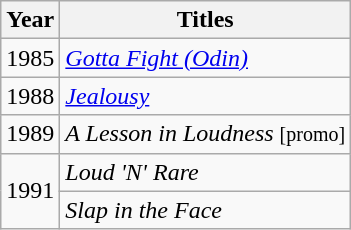<table class="wikitable">
<tr>
<th>Year</th>
<th>Titles</th>
</tr>
<tr>
<td>1985</td>
<td><em><a href='#'>Gotta Fight (Odin)</a></em></td>
</tr>
<tr>
<td>1988</td>
<td><em><a href='#'>Jealousy</a></em></td>
</tr>
<tr>
<td>1989</td>
<td><em>A Lesson in Loudness</em> <small>[promo]</small></td>
</tr>
<tr>
<td rowspan="2">1991</td>
<td><em>Loud 'N' Rare</em></td>
</tr>
<tr>
<td><em>Slap in the Face</em></td>
</tr>
</table>
